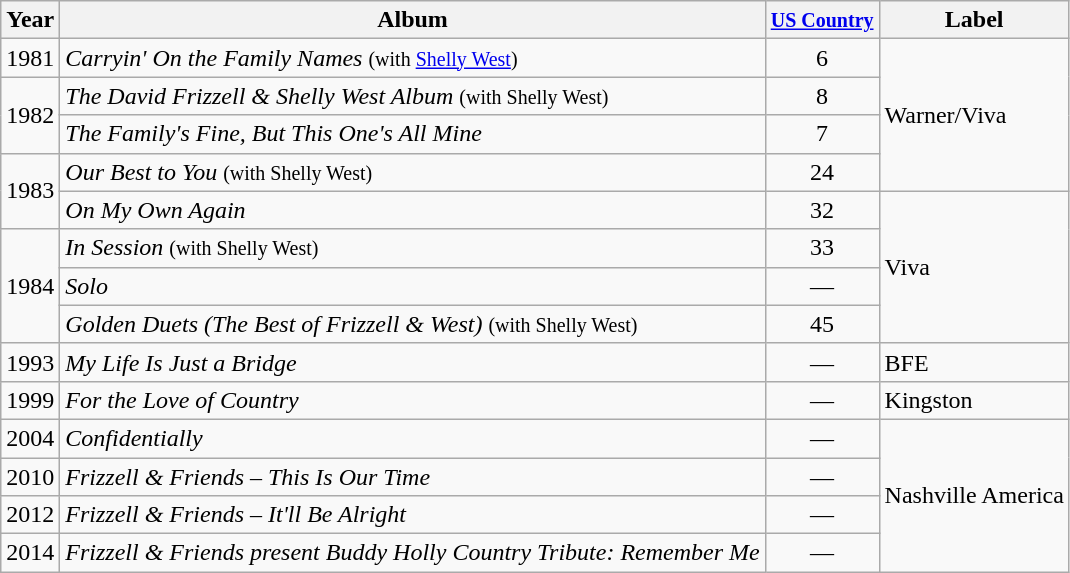<table class="wikitable">
<tr>
<th>Year</th>
<th>Album</th>
<th><small><a href='#'>US Country</a></small></th>
<th>Label</th>
</tr>
<tr>
<td>1981</td>
<td><em>Carryin' On the Family Names</em> <small>(with <a href='#'>Shelly West</a>)</small></td>
<td align="center">6</td>
<td rowspan="4">Warner/Viva</td>
</tr>
<tr>
<td rowspan="2">1982</td>
<td><em>The David Frizzell & Shelly West Album</em> <small>(with Shelly West)</small></td>
<td align="center">8</td>
</tr>
<tr>
<td><em>The Family's Fine, But This One's All Mine</em></td>
<td align="center">7</td>
</tr>
<tr>
<td rowspan="2">1983</td>
<td><em>Our Best to You</em> <small>(with Shelly West)</small></td>
<td align="center">24</td>
</tr>
<tr>
<td><em>On My Own Again</em></td>
<td align="center">32</td>
<td rowspan="4">Viva</td>
</tr>
<tr>
<td rowspan="3">1984</td>
<td><em>In Session</em> <small>(with Shelly West)</small></td>
<td align="center">33</td>
</tr>
<tr>
<td><em>Solo</em></td>
<td align="center">—</td>
</tr>
<tr>
<td><em>Golden Duets (The Best of Frizzell & West)</em> <small>(with Shelly West)</small></td>
<td align="center">45</td>
</tr>
<tr>
<td>1993</td>
<td><em>My Life Is Just a Bridge</em></td>
<td align="center">—</td>
<td>BFE</td>
</tr>
<tr>
<td>1999</td>
<td><em>For the Love of Country</em></td>
<td align="center">—</td>
<td>Kingston</td>
</tr>
<tr>
<td>2004</td>
<td><em>Confidentially</em></td>
<td align="center">—</td>
<td rowspan="4">Nashville America</td>
</tr>
<tr>
<td>2010</td>
<td><em>Frizzell & Friends – This Is Our Time</em></td>
<td align="center">—</td>
</tr>
<tr>
<td>2012</td>
<td><em>Frizzell & Friends – It'll Be Alright</em></td>
<td align="center">—</td>
</tr>
<tr>
<td>2014</td>
<td><em>Frizzell & Friends present Buddy Holly Country Tribute: Remember Me</em></td>
<td align="center">—</td>
</tr>
</table>
